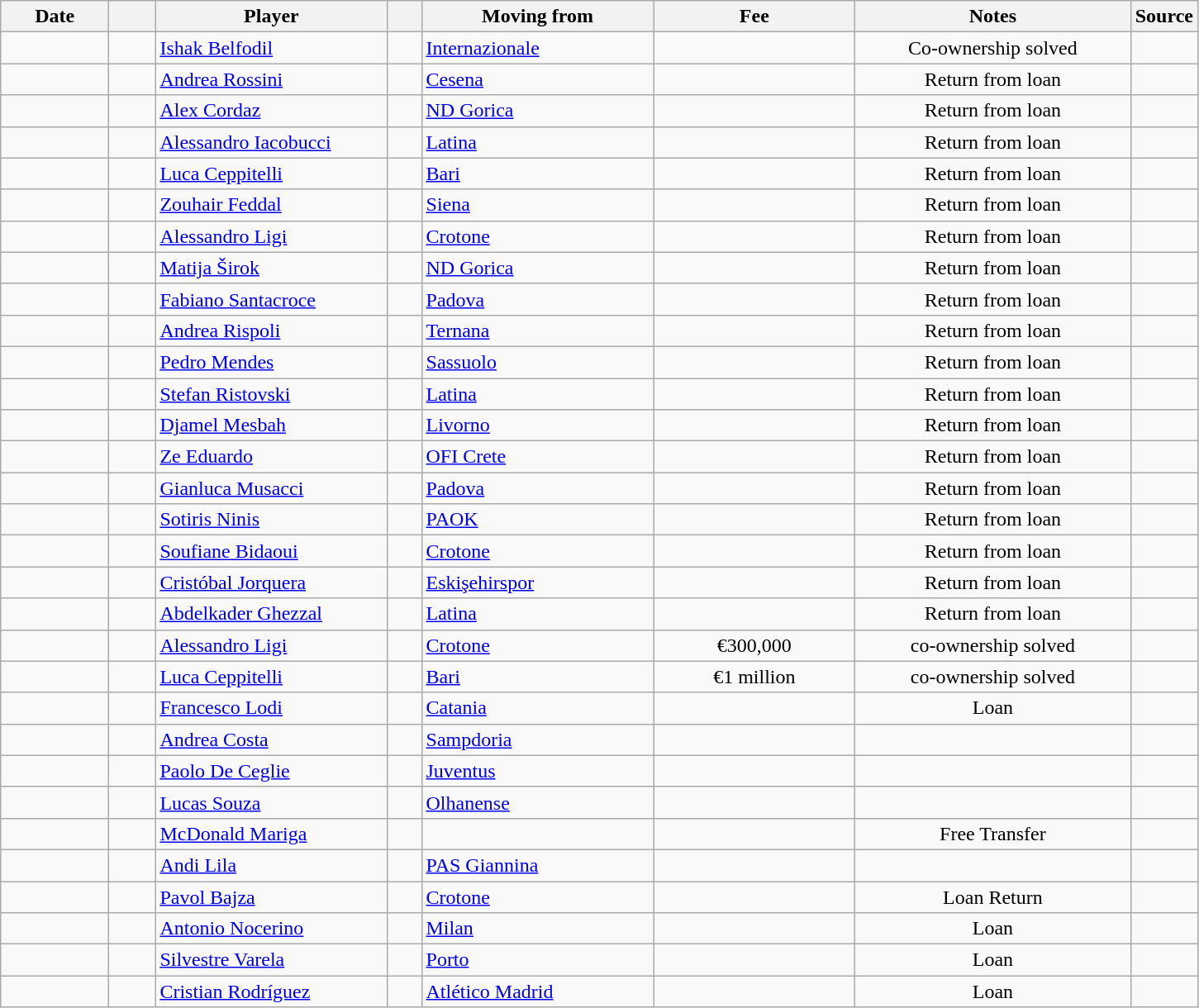<table class="wikitable sortable">
<tr>
<th style="width:80px;">Date</th>
<th style="width:30px;"></th>
<th style="width:180px;">Player</th>
<th style="width:20px;"></th>
<th style="width:180px;">Moving from</th>
<th style="width:155px;" class="unsortable">Fee</th>
<th style="width:215px;" class="unsortable">Notes</th>
<th style="width:20px;">Source</th>
</tr>
<tr>
<td></td>
<td align=center></td>
<td> <a href='#'>Ishak Belfodil</a></td>
<td></td>
<td> <a href='#'>Internazionale</a></td>
<td align=center></td>
<td align=center>Co-ownership solved</td>
<td></td>
</tr>
<tr>
<td></td>
<td align=center></td>
<td> <a href='#'>Andrea Rossini</a></td>
<td></td>
<td> <a href='#'>Cesena</a></td>
<td align=center></td>
<td align=center>Return from loan</td>
<td></td>
</tr>
<tr>
<td></td>
<td align=center></td>
<td> <a href='#'>Alex Cordaz</a></td>
<td></td>
<td> <a href='#'>ND Gorica</a></td>
<td align=center></td>
<td align=center>Return from loan</td>
<td></td>
</tr>
<tr>
<td></td>
<td align=center></td>
<td> <a href='#'>Alessandro Iacobucci</a></td>
<td></td>
<td> <a href='#'>Latina</a></td>
<td align=center></td>
<td align=center>Return from loan</td>
<td></td>
</tr>
<tr>
<td></td>
<td align=center></td>
<td> <a href='#'>Luca Ceppitelli</a></td>
<td></td>
<td> <a href='#'>Bari</a></td>
<td align=center></td>
<td align=center>Return from loan</td>
<td></td>
</tr>
<tr>
<td></td>
<td align=center></td>
<td> <a href='#'>Zouhair Feddal</a></td>
<td></td>
<td> <a href='#'>Siena</a></td>
<td align=center></td>
<td align=center>Return from loan</td>
<td></td>
</tr>
<tr>
<td></td>
<td align=center></td>
<td> <a href='#'>Alessandro Ligi</a></td>
<td></td>
<td> <a href='#'>Crotone</a></td>
<td align=center></td>
<td align=center>Return from loan</td>
<td></td>
</tr>
<tr>
<td></td>
<td align=center></td>
<td> <a href='#'>Matija Širok</a></td>
<td></td>
<td> <a href='#'>ND Gorica</a></td>
<td align=center></td>
<td align=center>Return from loan</td>
<td></td>
</tr>
<tr>
<td></td>
<td align=center></td>
<td> <a href='#'>Fabiano Santacroce</a></td>
<td></td>
<td> <a href='#'>Padova</a></td>
<td align=center></td>
<td align=center>Return from loan</td>
<td></td>
</tr>
<tr>
<td></td>
<td align=center></td>
<td> <a href='#'>Andrea Rispoli</a></td>
<td></td>
<td> <a href='#'>Ternana</a></td>
<td align=center></td>
<td align=center>Return from loan</td>
<td></td>
</tr>
<tr>
<td></td>
<td align=center></td>
<td> <a href='#'>Pedro Mendes</a></td>
<td></td>
<td> <a href='#'>Sassuolo</a></td>
<td align=center></td>
<td align=center>Return from loan</td>
<td></td>
</tr>
<tr>
<td></td>
<td align=center></td>
<td> <a href='#'>Stefan Ristovski</a></td>
<td></td>
<td> <a href='#'>Latina</a></td>
<td align=center></td>
<td align=center>Return from loan</td>
<td></td>
</tr>
<tr>
<td></td>
<td align=center></td>
<td> <a href='#'>Djamel Mesbah</a></td>
<td></td>
<td> <a href='#'>Livorno</a></td>
<td align=center></td>
<td align=center>Return from loan</td>
<td></td>
</tr>
<tr>
<td></td>
<td align=center></td>
<td> <a href='#'>Ze Eduardo</a></td>
<td></td>
<td> <a href='#'>OFI Crete</a></td>
<td align=center></td>
<td align=center>Return from loan</td>
<td></td>
</tr>
<tr>
<td></td>
<td align=center></td>
<td> <a href='#'>Gianluca Musacci</a></td>
<td></td>
<td> <a href='#'>Padova</a></td>
<td align=center></td>
<td align=center>Return from loan</td>
<td></td>
</tr>
<tr>
<td></td>
<td align=center></td>
<td> <a href='#'>Sotiris Ninis</a></td>
<td></td>
<td> <a href='#'>PAOK</a></td>
<td align=center></td>
<td align=center>Return from loan</td>
<td></td>
</tr>
<tr>
<td></td>
<td align=center></td>
<td> <a href='#'>Soufiane Bidaoui</a></td>
<td></td>
<td> <a href='#'>Crotone</a></td>
<td align=center></td>
<td align=center>Return from loan</td>
<td></td>
</tr>
<tr>
<td></td>
<td align=center></td>
<td> <a href='#'>Cristóbal Jorquera</a></td>
<td></td>
<td> <a href='#'>Eskişehirspor</a></td>
<td align=center></td>
<td align=center>Return from loan</td>
<td></td>
</tr>
<tr>
<td></td>
<td align=center></td>
<td> <a href='#'>Abdelkader Ghezzal</a></td>
<td></td>
<td> <a href='#'>Latina</a></td>
<td align=center></td>
<td align=center>Return from loan</td>
<td></td>
</tr>
<tr>
<td></td>
<td align=center></td>
<td> <a href='#'>Alessandro Ligi</a></td>
<td></td>
<td> <a href='#'>Crotone</a></td>
<td align=center>€300,000</td>
<td align=center>co-ownership solved</td>
<td></td>
</tr>
<tr>
<td></td>
<td align=center></td>
<td> <a href='#'>Luca Ceppitelli</a></td>
<td></td>
<td> <a href='#'>Bari</a></td>
<td align=center>€1 million</td>
<td align=center>co-ownership solved</td>
<td></td>
</tr>
<tr>
<td></td>
<td align=center></td>
<td> <a href='#'>Francesco Lodi</a></td>
<td></td>
<td> <a href='#'>Catania</a></td>
<td align=center></td>
<td align=center>Loan</td>
<td></td>
</tr>
<tr>
<td></td>
<td align=center></td>
<td> <a href='#'>Andrea Costa</a></td>
<td></td>
<td> <a href='#'>Sampdoria</a></td>
<td align=center></td>
<td align=center></td>
<td></td>
</tr>
<tr>
<td></td>
<td align=center></td>
<td> <a href='#'>Paolo De Ceglie</a></td>
<td></td>
<td> <a href='#'>Juventus</a></td>
<td align=center></td>
<td align=center></td>
<td></td>
</tr>
<tr>
<td></td>
<td align=center></td>
<td> <a href='#'>Lucas Souza</a></td>
<td></td>
<td> <a href='#'>Olhanense</a></td>
<td align=center></td>
<td align=center></td>
<td></td>
</tr>
<tr>
<td></td>
<td align=center></td>
<td> <a href='#'>McDonald Mariga</a></td>
<td></td>
<td></td>
<td align=center></td>
<td align=center>Free Transfer</td>
<td></td>
</tr>
<tr>
<td></td>
<td align=center></td>
<td> <a href='#'>Andi Lila</a></td>
<td></td>
<td> <a href='#'>PAS Giannina</a></td>
<td align=center></td>
<td align=center></td>
<td></td>
</tr>
<tr>
<td></td>
<td align=center></td>
<td> <a href='#'>Pavol Bajza</a></td>
<td></td>
<td> <a href='#'>Crotone</a></td>
<td align=center></td>
<td align=center>Loan Return</td>
<td></td>
</tr>
<tr>
<td></td>
<td align=center></td>
<td> <a href='#'>Antonio Nocerino</a></td>
<td></td>
<td> <a href='#'>Milan</a></td>
<td align=center></td>
<td align=center>Loan</td>
<td></td>
</tr>
<tr>
<td></td>
<td align=center></td>
<td> <a href='#'>Silvestre Varela</a></td>
<td></td>
<td> <a href='#'>Porto</a></td>
<td align=center></td>
<td align=center>Loan</td>
<td></td>
</tr>
<tr>
<td></td>
<td align=center></td>
<td> <a href='#'>Cristian Rodríguez</a></td>
<td></td>
<td> <a href='#'>Atlético Madrid</a></td>
<td align=center></td>
<td align=center>Loan</td>
<td></td>
</tr>
</table>
